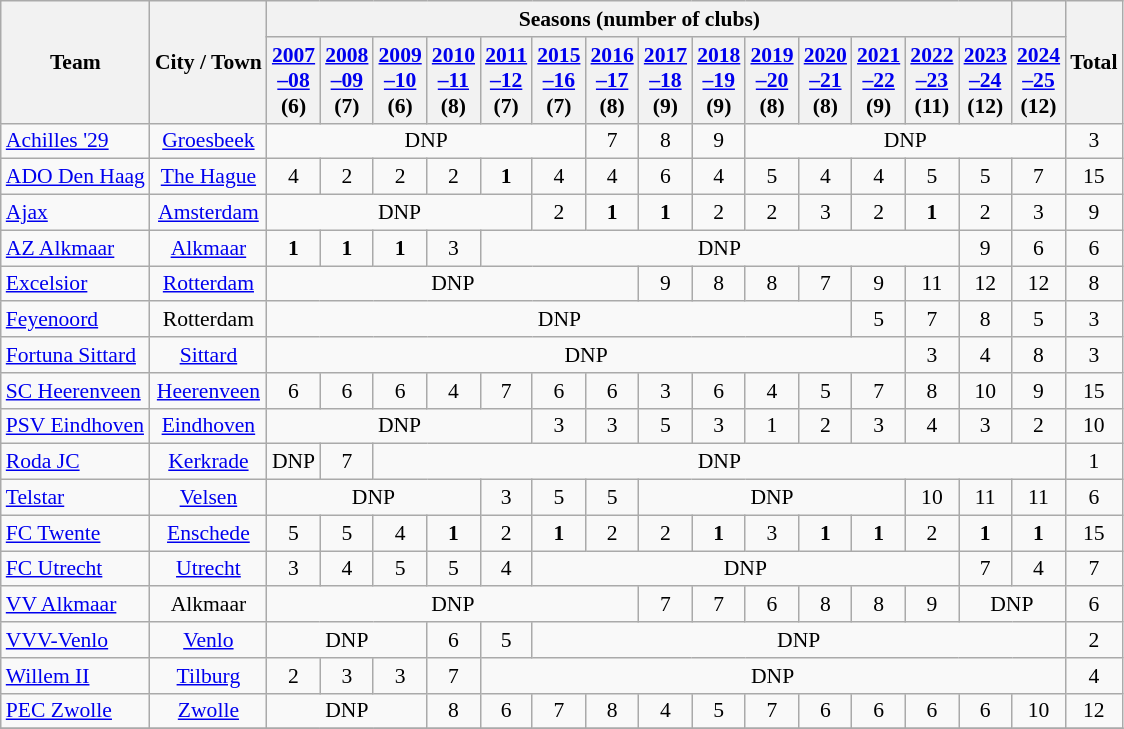<table class="wikitable" style="text-align:center; font-size:90%">
<tr>
<th rowspan=2>Team</th>
<th rowspan=2>City / Town</th>
<th colspan=14>Seasons (number of clubs)</th>
<th></th>
<th rowspan="2">Total</th>
</tr>
<tr>
<th><a href='#'>2007<br>–08</a><br>(6)</th>
<th><a href='#'>2008<br>–09</a><br>(7)</th>
<th><a href='#'>2009<br>–10</a><br>(6)</th>
<th><a href='#'>2010<br>–11</a><br>(8)</th>
<th><a href='#'>2011<br>–12</a><br>(7)</th>
<th><a href='#'>2015<br>–16</a><br>(7)</th>
<th><a href='#'>2016<br>–17</a><br>(8)</th>
<th><a href='#'>2017<br>–18</a><br>(9)</th>
<th><a href='#'>2018<br>–19</a><br>(9)</th>
<th><a href='#'>2019<br>–20</a><br>(8)</th>
<th><a href='#'>2020<br>–21</a><br>(8)</th>
<th><a href='#'>2021<br>–22</a><br>(9)</th>
<th><a href='#'>2022<br>–23</a><br>(11)</th>
<th><a href='#'>2023<br>–24</a><br>(12)</th>
<th><a href='#'>2024<br>–25</a><br>(12)</th>
</tr>
<tr>
<td align=left><a href='#'>Achilles '29</a></td>
<td><a href='#'>Groesbeek</a></td>
<td colspan="6">DNP</td>
<td>7</td>
<td>8</td>
<td>9</td>
<td colspan="6">DNP</td>
<td>3</td>
</tr>
<tr>
<td align=left><a href='#'>ADO Den Haag</a></td>
<td><a href='#'>The Hague</a></td>
<td>4</td>
<td>2</td>
<td>2</td>
<td>2</td>
<td><strong>1</strong></td>
<td>4</td>
<td>4</td>
<td>6</td>
<td>4</td>
<td>5</td>
<td>4</td>
<td>4</td>
<td>5</td>
<td>5</td>
<td>7</td>
<td>15</td>
</tr>
<tr>
<td align=left><a href='#'>Ajax</a></td>
<td><a href='#'>Amsterdam</a></td>
<td colspan="5">DNP</td>
<td>2</td>
<td><strong>1</strong></td>
<td><strong>1</strong></td>
<td>2</td>
<td>2</td>
<td>3</td>
<td>2</td>
<td><strong>1</strong></td>
<td>2</td>
<td>3</td>
<td>9</td>
</tr>
<tr>
<td align="left"><a href='#'>AZ Alkmaar</a></td>
<td><a href='#'>Alkmaar</a></td>
<td><strong>1</strong></td>
<td><strong>1</strong></td>
<td><strong>1</strong></td>
<td>3</td>
<td colspan="9">DNP</td>
<td>9</td>
<td>6</td>
<td>6</td>
</tr>
<tr>
<td align=left><a href='#'>Excelsior</a></td>
<td><a href='#'>Rotterdam</a></td>
<td colspan="7">DNP</td>
<td>9</td>
<td>8</td>
<td>8</td>
<td>7</td>
<td>9</td>
<td>11</td>
<td>12</td>
<td>12</td>
<td>8</td>
</tr>
<tr>
<td align=left><a href='#'>Feyenoord</a></td>
<td>Rotterdam</td>
<td colspan="11">DNP</td>
<td>5</td>
<td>7</td>
<td>8</td>
<td>5</td>
<td>3</td>
</tr>
<tr>
<td align=left><a href='#'>Fortuna Sittard</a></td>
<td><a href='#'>Sittard</a></td>
<td colspan="12">DNP</td>
<td>3</td>
<td>4</td>
<td>8</td>
<td>3</td>
</tr>
<tr>
<td align=left><a href='#'>SC Heerenveen</a></td>
<td><a href='#'>Heerenveen</a></td>
<td>6</td>
<td>6</td>
<td>6</td>
<td>4</td>
<td>7</td>
<td>6</td>
<td>6</td>
<td>3</td>
<td>6</td>
<td>4</td>
<td>5</td>
<td>7</td>
<td>8</td>
<td>10</td>
<td>9</td>
<td>15</td>
</tr>
<tr>
<td align=left><a href='#'>PSV Eindhoven</a></td>
<td><a href='#'>Eindhoven</a></td>
<td colspan="5">DNP</td>
<td>3</td>
<td>3</td>
<td>5</td>
<td>3</td>
<td>1</td>
<td>2</td>
<td>3</td>
<td>4</td>
<td>3</td>
<td>2</td>
<td>10</td>
</tr>
<tr>
<td align=left><a href='#'>Roda JC</a></td>
<td><a href='#'>Kerkrade</a></td>
<td>DNP</td>
<td>7</td>
<td colspan="13">DNP</td>
<td>1</td>
</tr>
<tr>
<td align=left><a href='#'>Telstar</a></td>
<td><a href='#'>Velsen</a></td>
<td colspan="4">DNP</td>
<td>3</td>
<td>5</td>
<td>5</td>
<td colspan="5">DNP</td>
<td>10</td>
<td>11</td>
<td>11</td>
<td>6</td>
</tr>
<tr>
<td align=left><a href='#'>FC Twente</a></td>
<td><a href='#'>Enschede</a></td>
<td>5</td>
<td>5</td>
<td>4</td>
<td><strong>1</strong></td>
<td>2</td>
<td><strong>1</strong></td>
<td>2</td>
<td>2</td>
<td><strong>1</strong></td>
<td>3</td>
<td><strong>1</strong></td>
<td><strong>1</strong></td>
<td>2</td>
<td><strong>1</strong></td>
<td><strong>1</strong></td>
<td>15</td>
</tr>
<tr>
<td align=left><a href='#'>FC Utrecht</a></td>
<td><a href='#'>Utrecht</a></td>
<td>3</td>
<td>4</td>
<td>5</td>
<td>5</td>
<td>4</td>
<td colspan="8">DNP</td>
<td>7</td>
<td>4</td>
<td>7</td>
</tr>
<tr>
<td align="left"><a href='#'>VV Alkmaar</a></td>
<td>Alkmaar</td>
<td colspan="7">DNP</td>
<td>7</td>
<td>7</td>
<td>6</td>
<td>8</td>
<td>8</td>
<td>9</td>
<td colspan="2">DNP</td>
<td>6</td>
</tr>
<tr>
<td align=left><a href='#'>VVV-Venlo</a></td>
<td><a href='#'>Venlo</a></td>
<td colspan="3">DNP</td>
<td>6</td>
<td>5</td>
<td colspan="10">DNP</td>
<td>2</td>
</tr>
<tr>
<td align=left><a href='#'>Willem II</a></td>
<td><a href='#'>Tilburg</a></td>
<td>2</td>
<td>3</td>
<td>3</td>
<td>7</td>
<td colspan="11">DNP</td>
<td>4</td>
</tr>
<tr>
<td align=left><a href='#'>PEC Zwolle</a></td>
<td><a href='#'>Zwolle</a></td>
<td colspan="3">DNP</td>
<td>8</td>
<td>6</td>
<td>7</td>
<td>8</td>
<td>4</td>
<td>5</td>
<td>7</td>
<td>6</td>
<td>6</td>
<td>6</td>
<td>6</td>
<td>10</td>
<td>12</td>
</tr>
<tr>
</tr>
</table>
